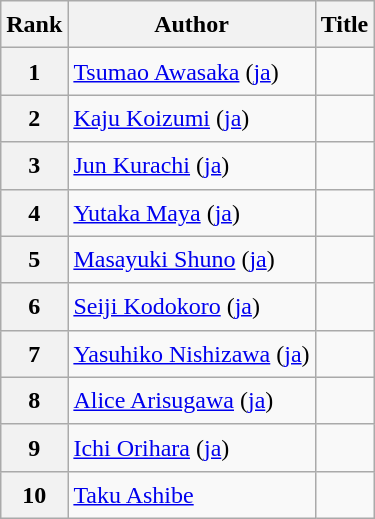<table class="wikitable sortable" style="font-size:1.00em; line-height:1.5em;">
<tr>
<th>Rank</th>
<th>Author</th>
<th>Title</th>
</tr>
<tr>
<th>1</th>
<td><a href='#'>Tsumao Awasaka</a> (<a href='#'>ja</a>)</td>
<td></td>
</tr>
<tr>
<th>2</th>
<td><a href='#'>Kaju Koizumi</a> (<a href='#'>ja</a>)</td>
<td></td>
</tr>
<tr>
<th>3</th>
<td><a href='#'>Jun Kurachi</a> (<a href='#'>ja</a>)</td>
<td></td>
</tr>
<tr>
<th>4</th>
<td><a href='#'>Yutaka Maya</a> (<a href='#'>ja</a>)</td>
<td></td>
</tr>
<tr>
<th>5</th>
<td><a href='#'>Masayuki Shuno</a> (<a href='#'>ja</a>)</td>
<td></td>
</tr>
<tr>
<th>6</th>
<td><a href='#'>Seiji Kodokoro</a> (<a href='#'>ja</a>)</td>
<td></td>
</tr>
<tr>
<th>7</th>
<td><a href='#'>Yasuhiko Nishizawa</a> (<a href='#'>ja</a>)</td>
<td></td>
</tr>
<tr>
<th>8</th>
<td><a href='#'>Alice Arisugawa</a> (<a href='#'>ja</a>)</td>
<td></td>
</tr>
<tr>
<th>9</th>
<td><a href='#'>Ichi Orihara</a> (<a href='#'>ja</a>)</td>
<td></td>
</tr>
<tr>
<th>10</th>
<td><a href='#'>Taku Ashibe</a></td>
<td></td>
</tr>
</table>
